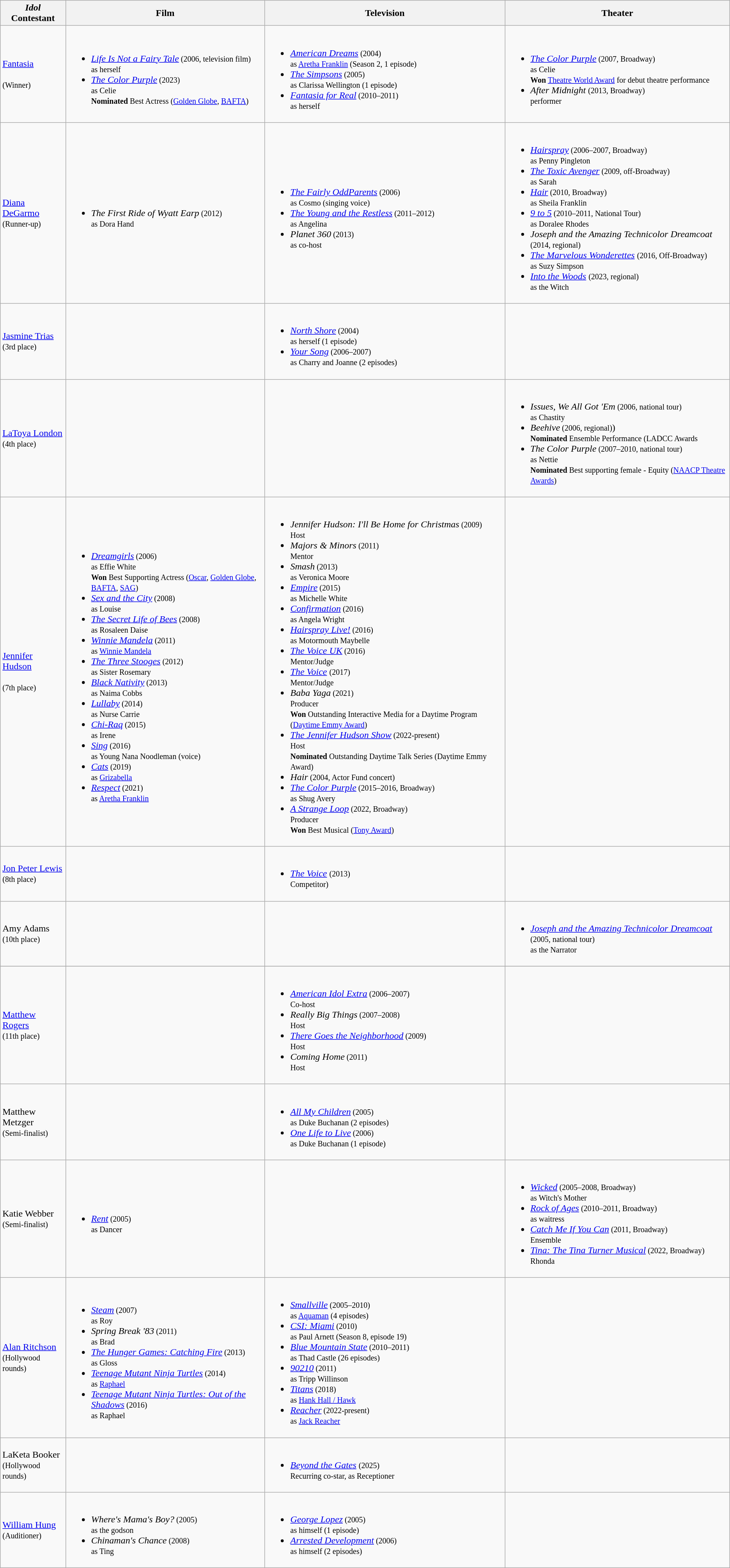<table class="wikitable">
<tr>
<th><em>Idol</em> Contestant</th>
<th>Film</th>
<th>Television</th>
<th>Theater</th>
</tr>
<tr>
<td><a href='#'>Fantasia</a><br><br><small>(Winner)</small></td>
<td><br><ul><li><em><a href='#'>Life Is Not a Fairy Tale</a></em><small> (2006, television film)<br>as herself</small></li><li><em><a href='#'>The Color Purple</a></em><small> (2023)<br>as Celie</small><br><small><strong>Nominated</strong> Best Actress (<a href='#'>Golden Globe</a>, <a href='#'>BAFTA</a>)</small></li></ul></td>
<td><br><ul><li><em><a href='#'>American Dreams</a></em><small> (2004)<br>as <a href='#'>Aretha Franklin</a> (Season 2, 1 episode)</small></li><li><em><a href='#'>The Simpsons</a></em><small> (2005)<br>as Clarissa Wellington (1 episode)</small></li><li><em><a href='#'>Fantasia for Real</a></em><small> (2010–2011)<br>as herself</small></li></ul></td>
<td><br><ul><li><em><a href='#'>The Color Purple</a></em><small> (2007, Broadway)<br>as Celie<br><strong>Won</strong> <a href='#'>Theatre World Award</a> for debut theatre performance</small></li><li><em>After Midnight</em> <small>(2013, Broadway)<br>performer<br></small></li></ul></td>
</tr>
<tr>
<td><a href='#'>Diana DeGarmo</a><br><small>(Runner-up)</small></td>
<td><br><ul><li><em>The First Ride of Wyatt Earp</em><small> (2012)<br>as Dora Hand</small></li></ul></td>
<td><br><ul><li><em><a href='#'>The Fairly OddParents</a></em><small> (2006)<br>as Cosmo (singing voice)</small></li><li><em><a href='#'>The Young and the Restless</a></em><small> (2011–2012)<br>as Angelina</small></li><li><em>Planet 360</em><small> (2013)<br>as co-host</small></li></ul></td>
<td><br><ul><li><em><a href='#'>Hairspray</a></em><small> (2006–2007, Broadway)<br> as Penny Pingleton</small></li><li><em><a href='#'>The Toxic Avenger</a></em><small> (2009, off-Broadway)<br> as Sarah</small></li><li><em><a href='#'>Hair</a></em><small> (2010, Broadway)<br> as Sheila Franklin</small></li><li><em><a href='#'>9 to 5</a></em><small> (2010–2011, National Tour)<br>as Doralee Rhodes</small></li><li><em>Joseph and the Amazing Technicolor Dreamcoat</em> <small>(2014, regional)</small></li><li><em><a href='#'>The Marvelous Wonderettes</a></em> <small>(2016, Off-Broadway)<br> as Suzy Simpson</small></li><li><em><a href='#'>Into the Woods</a></em> <small>(2023, regional)<br>as the Witch</small></li></ul></td>
</tr>
<tr>
<td><a href='#'>Jasmine Trias</a><br><small>(3rd place)</small></td>
<td></td>
<td><br><ul><li><em><a href='#'>North Shore</a></em><small> (2004)<br> as herself (1 episode)</small></li><li><em><a href='#'>Your Song</a></em><small> (2006–2007)<br> as Charry and Joanne (2 episodes)</small></li></ul></td>
<td></td>
</tr>
<tr>
<td><a href='#'>LaToya London</a><br><small>(4th place)</small></td>
<td></td>
<td></td>
<td><br><ul><li><em>Issues, We All Got 'Em</em><small> (2006, national tour)<br>as Chastity</small></li><li><em>Beehive</em><small> (2006, regional)</small>)<br><small><strong>Nominated</strong> Ensemble Performance  (LADCC Awards</small></li><li><em>The Color Purple</em><small> (2007–2010, national tour)<br>as Nettie</small><br><small><strong>Nominated</strong> Best supporting female - Equity (<a href='#'>NAACP Theatre Awards</a>)</small></li></ul></td>
</tr>
<tr>
<td><a href='#'>Jennifer Hudson</a><br><br><small>(7th place)</small></td>
<td><br><ul><li><em><a href='#'>Dreamgirls</a></em><small> (2006)<br> as Effie White<br><strong>Won</strong> Best Supporting Actress (<a href='#'>Oscar</a>, <a href='#'>Golden Globe</a>, <a href='#'>BAFTA</a>, <a href='#'>SAG</a>)</small></li><li><em><a href='#'>Sex and the City</a></em><small> (2008)<br>as Louise</small></li><li><em><a href='#'>The Secret Life of Bees</a></em><small> (2008)<br>as Rosaleen Daise</small></li><li><em><a href='#'>Winnie Mandela</a></em><small> (2011)<br>as <a href='#'>Winnie Mandela</a></small></li><li><em><a href='#'>The Three Stooges</a></em><small> (2012)<br>as Sister Rosemary</small></li><li><em><a href='#'>Black Nativity</a></em><small> (2013)<br>as Naima Cobbs</small></li><li><em><a href='#'>Lullaby</a></em><small> (2014)<br> as Nurse Carrie</small></li><li><em><a href='#'>Chi-Raq</a></em><small> (2015)<br> as Irene</small></li><li><em><a href='#'>Sing</a></em><small> (2016)<br> as Young Nana Noodleman (voice)</small></li><li><em><a href='#'>Cats</a></em><small> (2019)<br> as <a href='#'>Grizabella</a></small></li><li><em><a href='#'>Respect</a></em><small> (2021)<br> as <a href='#'>Aretha Franklin</a></small></li></ul></td>
<td><br><ul><li><em>Jennifer Hudson: I'll Be Home for Christmas</em><small> (2009)<br>Host</small></li><li><em>Majors & Minors</em><small> (2011)<br>Mentor</small></li><li><em>Smash</em><small> (2013)<br>as Veronica Moore</small></li><li><em><a href='#'>Empire</a></em><small> (2015)<br> as Michelle White</small></li><li><em><a href='#'>Confirmation</a></em><small> (2016)<br> as Angela Wright</small></li><li><em><a href='#'>Hairspray Live!</a></em><small> (2016)<br> as Motormouth Maybelle</small></li><li><em><a href='#'>The Voice UK</a></em><small> (2016)<br>Mentor/Judge</small></li><li><em><a href='#'>The Voice</a></em> <small>(2017)<br>Mentor/Judge</small></li><li><em>Baba Yaga</em><small> (2021)<br>Producer<br><strong>Won</strong> Outstanding Interactive Media for a Daytime Program (<a href='#'>Daytime Emmy Award</a>)</small></li><li><em><a href='#'>The Jennifer Hudson Show</a></em><small> (2022-present)<br>Host<br><strong>Nominated</strong> Outstanding Daytime Talk Series (Daytime Emmy Award)</small></li><li><em>Hair</em><small> (2004, Actor Fund concert)</small></li><li><em><a href='#'>The Color Purple</a></em><small> (2015–2016, Broadway)<br>as Shug Avery</small></li><li><em><a href='#'>A Strange Loop</a></em><small> (2022, Broadway)<br>Producer<br><strong>Won</strong> Best Musical (<a href='#'>Tony Award</a>)</small></li></ul></td>
</tr>
<tr>
<td><a href='#'>Jon Peter Lewis</a><br><small>(8th place)</small></td>
<td></td>
<td><br><ul><li><em><a href='#'>The Voice</a></em> <small>(2013)<br>Competitor)</small></li></ul></td>
<td></td>
</tr>
<tr>
<td>Amy Adams<br><small>(10th place)</small></td>
<td></td>
<td></td>
<td><br><ul><li><em><a href='#'>Joseph and the Amazing Technicolor Dreamcoat</a></em><small> (2005, national tour)<br> as the Narrator</small></li></ul></td>
</tr>
<tr>
</tr>
<tr>
<td><a href='#'>Matthew Rogers</a><br><small>(11th place)</small></td>
<td></td>
<td><br><ul><li><em><a href='#'>American Idol Extra</a></em><small> (2006–2007)<br>Co-host</small></li><li><em>Really Big Things</em><small> (2007–2008)<br>Host</small></li><li><em><a href='#'>There Goes the Neighborhood</a></em><small> (2009)<br>Host</small></li><li><em>Coming Home</em><small> (2011)<br>Host</small></li></ul></td>
<td></td>
</tr>
<tr>
<td>Matthew Metzger<br><small>(Semi-finalist)</small></td>
<td></td>
<td><br><ul><li><em><a href='#'>All My Children</a></em><small> (2005)<br>as Duke Buchanan (2 episodes)</small></li><li><em><a href='#'>One Life to Live</a></em><small> (2006)<br>as Duke Buchanan (1 episode)</small></li></ul></td>
<td></td>
</tr>
<tr>
<td>Katie Webber<br><small>(Semi-finalist)</small></td>
<td><br><ul><li><em><a href='#'>Rent</a></em><small> (2005)<br>as Dancer</small></li></ul></td>
<td></td>
<td><br><ul><li><em><a href='#'>Wicked</a></em><small> (2005–2008, Broadway)<br>as Witch's Mother<br></small></li><li><em><a href='#'>Rock of Ages</a></em><small> (2010–2011, Broadway)<br>as waitress<br></small></li><li><em><a href='#'>Catch Me If You Can</a></em><small> (2011, Broadway)<br>Ensemble<br></small></li><li><em><a href='#'>Tina: The Tina Turner Musical</a></em><small> (2022, Broadway)<br>Rhonda<br></small></li></ul></td>
</tr>
<tr>
<td><a href='#'>Alan Ritchson</a><br><small>(Hollywood rounds)</small></td>
<td><br><ul><li><em><a href='#'>Steam</a></em><small> (2007)<br>as Roy</small></li><li><em>Spring Break '83</em><small> (2011)<br>as Brad</small></li><li><em><a href='#'>The Hunger Games: Catching Fire</a></em><small> (2013)<br>as Gloss</small></li><li><em><a href='#'>Teenage Mutant Ninja Turtles</a></em><small> (2014)<br>as <a href='#'>Raphael</a></small></li><li><em><a href='#'>Teenage Mutant Ninja Turtles: Out of the Shadows</a></em><small> (2016)<br>as Raphael</small></li></ul></td>
<td><br><ul><li><em><a href='#'>Smallville</a></em><small> (2005–2010)<br>as <a href='#'>Aquaman</a> (4 episodes)</small></li><li><em><a href='#'>CSI: Miami</a></em><small> (2010)<br>as Paul Arnett  (Season 8, episode 19)</small></li><li><em><a href='#'>Blue Mountain State</a></em><small> (2010–2011)<br>as Thad Castle (26 episodes)</small></li><li><em><a href='#'>90210</a></em><small> (2011)<br>as Tripp Willinson</small></li><li><em><a href='#'>Titans</a></em><small> (2018)<br> as <a href='#'>Hank Hall / Hawk</a></small></li><li><em><a href='#'>Reacher</a></em><small> (2022-present)<br> as <a href='#'>Jack Reacher</a></small></li></ul></td>
<td></td>
</tr>
<tr>
<td>LaKeta Booker<br><small>(Hollywood rounds)</small></td>
<td></td>
<td><br><ul><li><em><a href='#'>Beyond the Gates</a></em> <small>(2025)<br>Recurring co-star, as Receptioner</small></li></ul></td>
</tr>
<tr>
<td><a href='#'>William Hung</a><br><small>(Auditioner)</small></td>
<td><br><ul><li><em>Where's Mama's Boy?</em><small> (2005)<br>as the godson</small></li><li><em>Chinaman's Chance</em><small> (2008)<br>as Ting</small></li></ul></td>
<td><br><ul><li><em><a href='#'>George Lopez</a></em><small> (2005)<br>as himself (1 episode)</small></li><li><em><a href='#'>Arrested Development</a></em><small> (2006)<br>as himself (2 episodes)</small></li></ul></td>
<td></td>
</tr>
</table>
